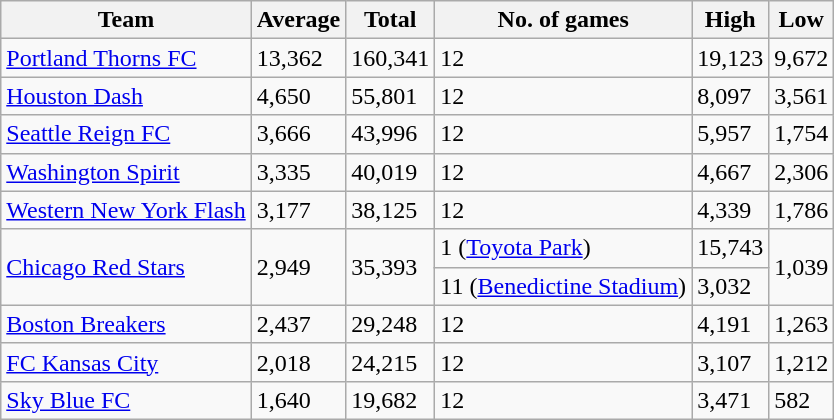<table class="sortable wikitable">
<tr>
<th>Team</th>
<th data-sort-type="number">Average</th>
<th data-sort-type="number">Total</th>
<th data-sort-type="number">No. of games</th>
<th data-sort-type="number">High</th>
<th data-sort-type="number">Low</th>
</tr>
<tr>
<td><a href='#'>Portland Thorns FC</a></td>
<td>13,362</td>
<td>160,341</td>
<td>12</td>
<td>19,123</td>
<td>9,672</td>
</tr>
<tr>
<td><a href='#'>Houston Dash</a></td>
<td>4,650</td>
<td>55,801</td>
<td>12</td>
<td>8,097</td>
<td>3,561</td>
</tr>
<tr>
<td><a href='#'>Seattle Reign FC</a></td>
<td>3,666</td>
<td>43,996</td>
<td>12</td>
<td>5,957</td>
<td>1,754</td>
</tr>
<tr>
<td><a href='#'>Washington Spirit</a></td>
<td>3,335</td>
<td>40,019</td>
<td>12</td>
<td>4,667</td>
<td>2,306</td>
</tr>
<tr>
<td><a href='#'>Western New York Flash</a></td>
<td>3,177</td>
<td>38,125</td>
<td>12</td>
<td>4,339</td>
<td>1,786</td>
</tr>
<tr>
<td rowspan="2"><a href='#'>Chicago Red Stars</a></td>
<td rowspan="2">2,949</td>
<td rowspan="2">35,393</td>
<td>1 (<a href='#'>Toyota Park</a>)</td>
<td>15,743</td>
<td rowspan="2">1,039</td>
</tr>
<tr>
<td>11 (<a href='#'>Benedictine Stadium</a>)</td>
<td>3,032</td>
</tr>
<tr>
<td><a href='#'>Boston Breakers</a></td>
<td>2,437</td>
<td>29,248</td>
<td>12</td>
<td>4,191</td>
<td>1,263</td>
</tr>
<tr>
<td><a href='#'>FC Kansas City</a></td>
<td>2,018</td>
<td>24,215</td>
<td>12</td>
<td>3,107</td>
<td>1,212</td>
</tr>
<tr>
<td><a href='#'>Sky Blue FC</a></td>
<td>1,640</td>
<td>19,682</td>
<td>12</td>
<td>3,471</td>
<td>582</td>
</tr>
</table>
